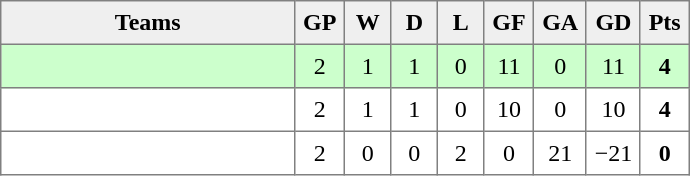<table style=border-collapse:collapse border=1 cellspacing=0 cellpadding=5>
<tr align=center bgcolor=#efefef>
<th width=185>Teams</th>
<th width=20>GP</th>
<th width=20>W</th>
<th width=20>D</th>
<th width=20>L</th>
<th width=20>GF</th>
<th width=20>GA</th>
<th width=20>GD</th>
<th width=20>Pts</th>
</tr>
<tr align=center style="background:#ccffcc;">
<td style="text-align:left;"></td>
<td>2</td>
<td>1</td>
<td>1</td>
<td>0</td>
<td>11</td>
<td>0</td>
<td>11</td>
<td><strong>4</strong></td>
</tr>
<tr align=center>
<td style="text-align:left;"></td>
<td>2</td>
<td>1</td>
<td>1</td>
<td>0</td>
<td>10</td>
<td>0</td>
<td>10</td>
<td><strong>4</strong></td>
</tr>
<tr align=center>
<td style="text-align:left;"></td>
<td>2</td>
<td>0</td>
<td>0</td>
<td>2</td>
<td>0</td>
<td>21</td>
<td>−21</td>
<td><strong>0</strong></td>
</tr>
</table>
